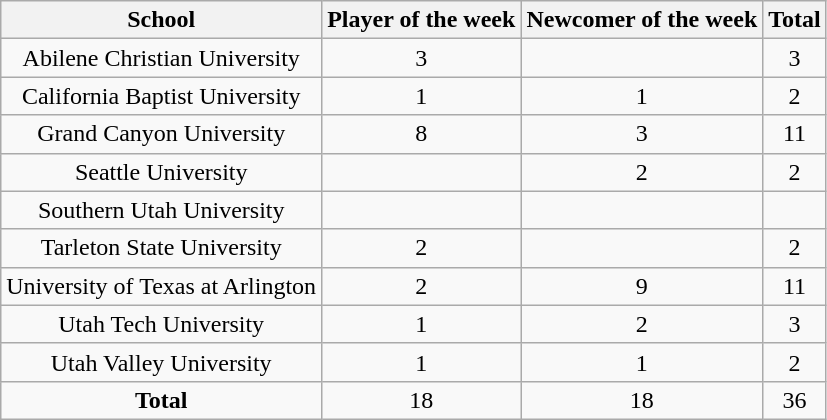<table class=wikitable style="text-align:center">
<tr>
<th>School</th>
<th>Player of the week</th>
<th>Newcomer of the week</th>
<th>Total</th>
</tr>
<tr>
<td>Abilene Christian University</td>
<td>3</td>
<td></td>
<td>3</td>
</tr>
<tr>
<td>California Baptist University</td>
<td>1</td>
<td>1</td>
<td>2</td>
</tr>
<tr>
<td>Grand Canyon University</td>
<td>8</td>
<td>3</td>
<td>11</td>
</tr>
<tr>
<td>Seattle University</td>
<td></td>
<td>2</td>
<td>2</td>
</tr>
<tr>
<td>Southern Utah University</td>
<td></td>
<td></td>
<td></td>
</tr>
<tr>
<td>Tarleton State University</td>
<td>2</td>
<td></td>
<td>2</td>
</tr>
<tr>
<td>University of Texas at Arlington</td>
<td>2</td>
<td>9</td>
<td>11</td>
</tr>
<tr>
<td>Utah Tech University</td>
<td>1</td>
<td>2</td>
<td>3</td>
</tr>
<tr>
<td>Utah Valley University</td>
<td>1</td>
<td>1</td>
<td>2</td>
</tr>
<tr>
<td><strong>Total</strong></td>
<td>18</td>
<td>18</td>
<td>36</td>
</tr>
</table>
